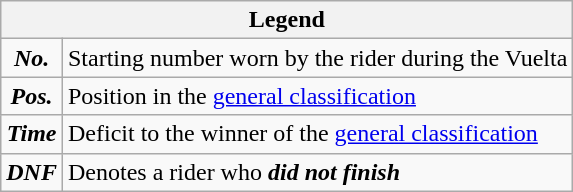<table class="wikitable">
<tr>
<th colspan=2>Legend</th>
</tr>
<tr>
<td align=center><strong><em>No.</em></strong></td>
<td>Starting number worn by the rider during the Vuelta</td>
</tr>
<tr>
<td align=center><strong><em>Pos.</em></strong></td>
<td>Position in the <a href='#'>general classification</a></td>
</tr>
<tr>
<td align=center><strong><em>Time</em></strong></td>
<td>Deficit to the winner of the <a href='#'>general classification</a></td>
</tr>
<tr>
<td align=center><strong><em>DNF</em></strong></td>
<td>Denotes a rider who <strong><em>did not finish</em></strong></td>
</tr>
</table>
